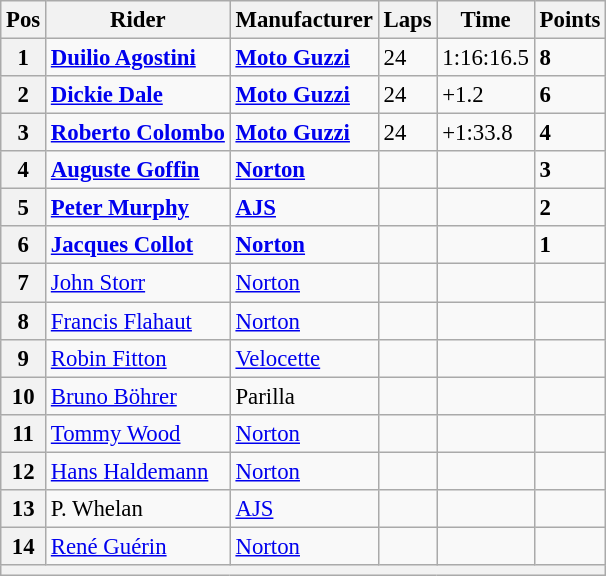<table class="wikitable" style="font-size: 95%;">
<tr>
<th>Pos</th>
<th>Rider</th>
<th>Manufacturer</th>
<th>Laps</th>
<th>Time</th>
<th>Points</th>
</tr>
<tr>
<th>1</th>
<td> <strong><a href='#'>Duilio Agostini</a></strong></td>
<td><strong><a href='#'>Moto Guzzi</a></strong></td>
<td>24</td>
<td>1:16:16.5</td>
<td><strong>8</strong></td>
</tr>
<tr>
<th>2</th>
<td> <strong><a href='#'>Dickie Dale</a></strong></td>
<td><strong><a href='#'>Moto Guzzi</a></strong></td>
<td>24</td>
<td>+1.2</td>
<td><strong>6</strong></td>
</tr>
<tr>
<th>3</th>
<td> <strong><a href='#'>Roberto Colombo</a></strong></td>
<td><strong><a href='#'>Moto Guzzi</a></strong></td>
<td>24</td>
<td>+1:33.8</td>
<td><strong>4</strong></td>
</tr>
<tr>
<th>4</th>
<td> <strong><a href='#'>Auguste Goffin</a></strong></td>
<td><strong><a href='#'>Norton</a></strong></td>
<td></td>
<td></td>
<td><strong>3</strong></td>
</tr>
<tr>
<th>5</th>
<td> <strong><a href='#'>Peter Murphy</a></strong></td>
<td><strong><a href='#'>AJS</a></strong></td>
<td></td>
<td></td>
<td><strong>2</strong></td>
</tr>
<tr>
<th>6</th>
<td> <strong><a href='#'>Jacques Collot</a></strong></td>
<td><strong><a href='#'>Norton</a></strong></td>
<td></td>
<td></td>
<td><strong>1</strong></td>
</tr>
<tr>
<th>7</th>
<td> <a href='#'>John Storr</a></td>
<td><a href='#'>Norton</a></td>
<td></td>
<td></td>
<td></td>
</tr>
<tr>
<th>8</th>
<td> <a href='#'>Francis Flahaut</a></td>
<td><a href='#'>Norton</a></td>
<td></td>
<td></td>
<td></td>
</tr>
<tr>
<th>9</th>
<td> <a href='#'>Robin Fitton</a></td>
<td><a href='#'>Velocette</a></td>
<td></td>
<td></td>
<td></td>
</tr>
<tr>
<th>10</th>
<td> <a href='#'>Bruno Böhrer</a></td>
<td>Parilla</td>
<td></td>
<td></td>
<td></td>
</tr>
<tr>
<th>11</th>
<td> <a href='#'>Tommy Wood</a></td>
<td><a href='#'>Norton</a></td>
<td></td>
<td></td>
<td></td>
</tr>
<tr>
<th>12</th>
<td> <a href='#'>Hans Haldemann</a></td>
<td><a href='#'>Norton</a></td>
<td></td>
<td></td>
<td></td>
</tr>
<tr>
<th>13</th>
<td> P. Whelan</td>
<td><a href='#'>AJS</a></td>
<td></td>
<td></td>
<td></td>
</tr>
<tr>
<th>14</th>
<td> <a href='#'>René Guérin</a></td>
<td><a href='#'>Norton</a></td>
<td></td>
<td></td>
<td></td>
</tr>
<tr>
<th colspan=6></th>
</tr>
</table>
